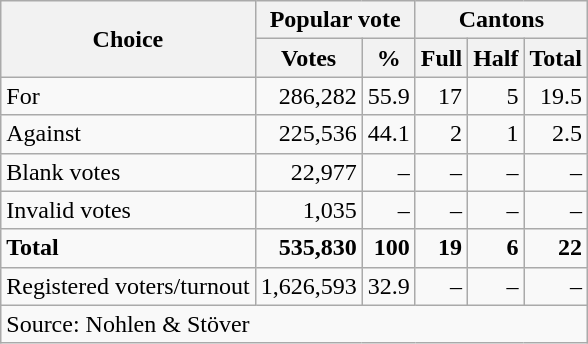<table class=wikitable style=text-align:right>
<tr>
<th rowspan=2>Choice</th>
<th colspan=2>Popular vote</th>
<th colspan=3>Cantons</th>
</tr>
<tr>
<th>Votes</th>
<th>%</th>
<th>Full</th>
<th>Half</th>
<th>Total</th>
</tr>
<tr>
<td align=left>For</td>
<td>286,282</td>
<td>55.9</td>
<td>17</td>
<td>5</td>
<td>19.5</td>
</tr>
<tr>
<td align=left>Against</td>
<td>225,536</td>
<td>44.1</td>
<td>2</td>
<td>1</td>
<td>2.5</td>
</tr>
<tr>
<td align=left>Blank votes</td>
<td>22,977</td>
<td>–</td>
<td>–</td>
<td>–</td>
<td>–</td>
</tr>
<tr>
<td align=left>Invalid votes</td>
<td>1,035</td>
<td>–</td>
<td>–</td>
<td>–</td>
<td>–</td>
</tr>
<tr>
<td align=left><strong>Total</strong></td>
<td><strong>535,830</strong></td>
<td><strong>100</strong></td>
<td><strong>19</strong></td>
<td><strong>6</strong></td>
<td><strong>22</strong></td>
</tr>
<tr>
<td align=left>Registered voters/turnout</td>
<td>1,626,593</td>
<td>32.9</td>
<td>–</td>
<td>–</td>
<td>–</td>
</tr>
<tr>
<td align=left colspan=6>Source: Nohlen & Stöver</td>
</tr>
</table>
